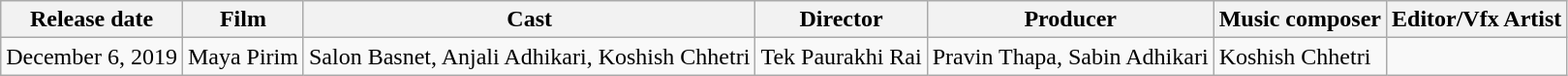<table class="wikitable sortable">
<tr>
<th>Release date</th>
<th>Film</th>
<th>Cast</th>
<th>Director</th>
<th>Producer</th>
<th>Music composer</th>
<th>Editor/Vfx Artist</th>
</tr>
<tr>
<td>December 6, 2019</td>
<td>Maya Pirim</td>
<td>Salon Basnet, Anjali Adhikari, Koshish Chhetri</td>
<td>Tek Paurakhi Rai</td>
<td>Pravin Thapa, Sabin Adhikari</td>
<td>Koshish Chhetri</td>
<td></td>
</tr>
</table>
